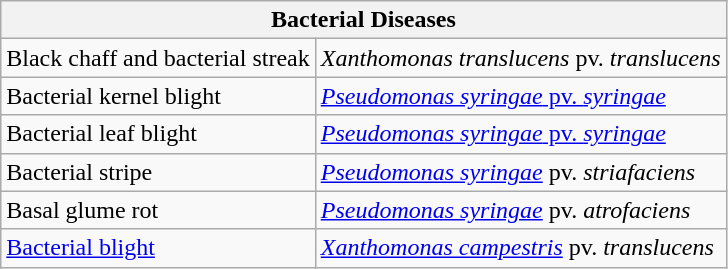<table class="wikitable">
<tr>
<th colspan=2><strong>Bacterial Diseases</strong></th>
</tr>
<tr>
<td>Black chaff and bacterial streak</td>
<td><em>Xanthomonas translucens</em> pv. <em>translucens</em></td>
</tr>
<tr>
<td>Bacterial kernel blight</td>
<td><a href='#'><em>Pseudomonas syringae</em> pv. <em>syringae</em></a></td>
</tr>
<tr>
<td>Bacterial leaf blight</td>
<td><a href='#'><em>Pseudomonas syringae</em> pv. <em>syringae</em></a></td>
</tr>
<tr>
<td>Bacterial stripe</td>
<td><em><a href='#'>Pseudomonas syringae</a></em> pv. <em>striafaciens</em></td>
</tr>
<tr>
<td>Basal glume rot</td>
<td><em><a href='#'>Pseudomonas syringae</a></em> pv. <em>atrofaciens</em></td>
</tr>
<tr>
<td><a href='#'>Bacterial blight</a></td>
<td><em><a href='#'>Xanthomonas campestris</a></em> pv. <em>translucens</em></td>
</tr>
</table>
